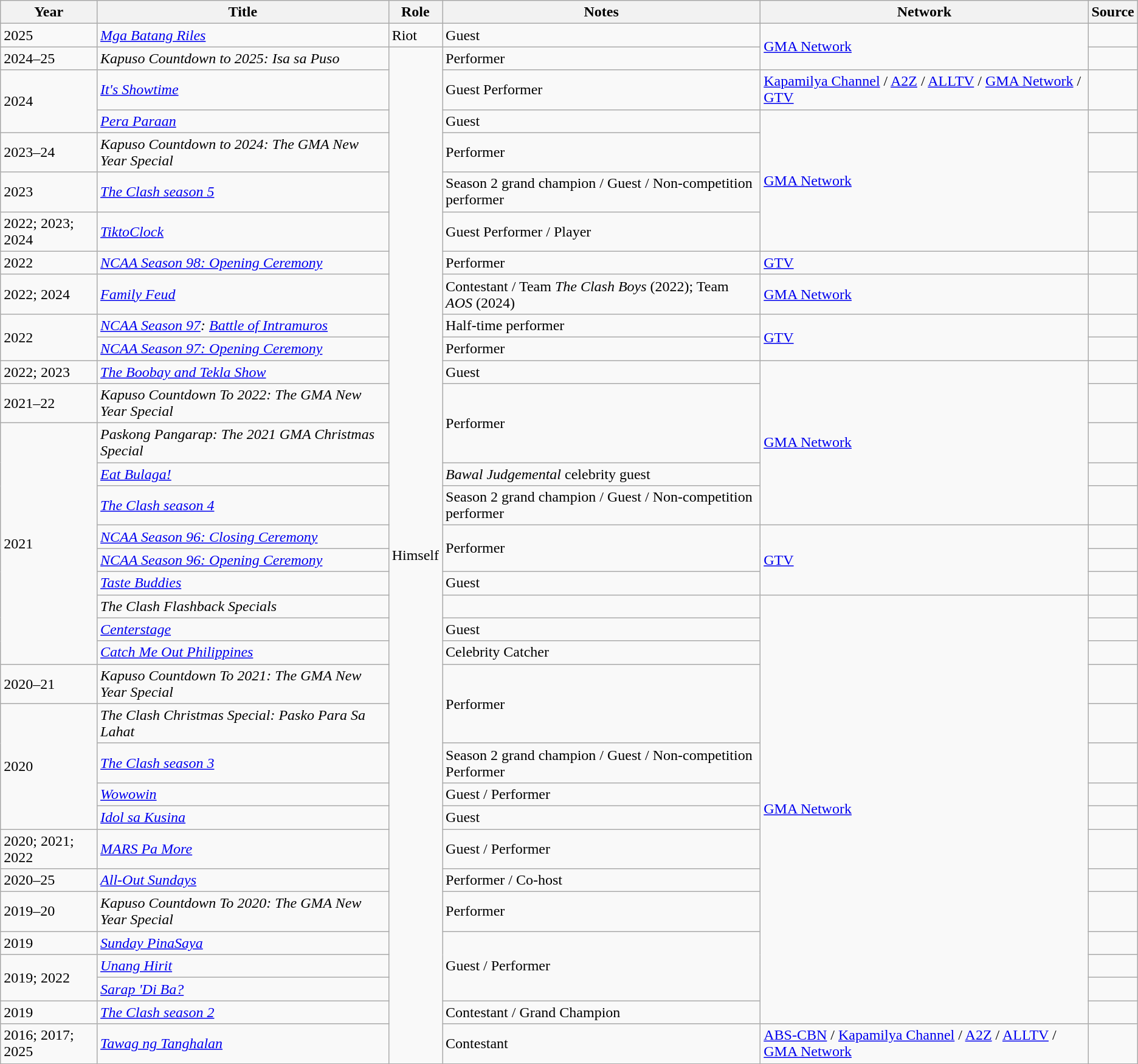<table class="wikitable">
<tr>
<th>Year</th>
<th>Title</th>
<th>Role</th>
<th>Notes</th>
<th>Network</th>
<th>Source</th>
</tr>
<tr>
<td>2025</td>
<td><em><a href='#'>Mga Batang Riles</a></em></td>
<td>Riot</td>
<td>Guest</td>
<td rowspan="2"><a href='#'>GMA Network</a></td>
<td></td>
</tr>
<tr>
<td>2024–25</td>
<td><em>Kapuso Countdown to 2025: Isa sa Puso</em></td>
<td rowspan="34">Himself</td>
<td>Performer</td>
<td></td>
</tr>
<tr>
<td rowspan="2">2024</td>
<td><em><a href='#'>It's Showtime</a></em></td>
<td>Guest Performer</td>
<td><a href='#'>Kapamilya Channel</a> / <a href='#'>A2Z</a> / <a href='#'>ALLTV</a> / <a href='#'>GMA Network</a> / <a href='#'>GTV</a></td>
<td></td>
</tr>
<tr>
<td><em><a href='#'>Pera Paraan</a></em></td>
<td>Guest</td>
<td rowspan="4"><a href='#'>GMA Network</a></td>
<td></td>
</tr>
<tr>
<td>2023–24</td>
<td><em>Kapuso Countdown to 2024: The GMA New Year Special</em></td>
<td>Performer</td>
<td></td>
</tr>
<tr>
<td>2023</td>
<td><em><a href='#'>The Clash season 5</a></em></td>
<td>Season 2 grand champion / Guest / Non-competition performer</td>
<td></td>
</tr>
<tr>
<td>2022; 2023; 2024</td>
<td><em><a href='#'>TiktoClock</a></em></td>
<td>Guest Performer / Player</td>
<td></td>
</tr>
<tr>
<td>2022</td>
<td><em><a href='#'>NCAA Season 98: Opening Ceremony</a></em></td>
<td>Performer</td>
<td><a href='#'>GTV</a></td>
<td></td>
</tr>
<tr>
<td>2022; 2024</td>
<td><em><a href='#'>Family Feud</a></em></td>
<td>Contestant / Team <em>The Clash Boys</em> (2022); Team <em>AOS</em> (2024)</td>
<td><a href='#'>GMA Network</a></td>
<td></td>
</tr>
<tr>
<td rowspan="2">2022</td>
<td><em><a href='#'>NCAA Season 97</a>: <a href='#'>Battle of Intramuros</a></em></td>
<td>Half-time performer</td>
<td rowspan="2"><a href='#'>GTV</a></td>
<td></td>
</tr>
<tr>
<td><em><a href='#'>NCAA Season 97: Opening Ceremony</a></em></td>
<td>Performer</td>
<td></td>
</tr>
<tr>
<td>2022; 2023</td>
<td><em><a href='#'>The Boobay and Tekla Show</a></em></td>
<td>Guest</td>
<td rowspan="5"><a href='#'>GMA Network</a></td>
<td></td>
</tr>
<tr>
<td>2021–22</td>
<td><em>Kapuso Countdown To 2022: The GMA New Year Special</em></td>
<td rowspan="2">Performer</td>
<td></td>
</tr>
<tr>
<td rowspan="9">2021</td>
<td><em>Paskong Pangarap: The 2021 GMA Christmas Special</em></td>
<td></td>
</tr>
<tr>
<td><em><a href='#'>Eat Bulaga!</a></em></td>
<td><em>Bawal Judgemental</em> celebrity guest</td>
<td></td>
</tr>
<tr>
<td><em><a href='#'>The Clash season 4</a></em></td>
<td>Season 2 grand champion / Guest / Non-competition performer</td>
<td></td>
</tr>
<tr>
<td><em><a href='#'>NCAA Season 96: Closing Ceremony</a></em></td>
<td rowspan="2">Performer</td>
<td rowspan="3"><a href='#'>GTV</a></td>
<td></td>
</tr>
<tr>
<td><em><a href='#'>NCAA Season 96: Opening Ceremony</a></em></td>
<td></td>
</tr>
<tr>
<td><em><a href='#'>Taste Buddies</a></em></td>
<td>Guest</td>
<td></td>
</tr>
<tr>
<td><em>The Clash Flashback Specials</em></td>
<td></td>
<td rowspan="15"><a href='#'>GMA Network</a></td>
<td></td>
</tr>
<tr>
<td><em><a href='#'>Centerstage</a></em></td>
<td>Guest</td>
<td></td>
</tr>
<tr>
<td><em><a href='#'>Catch Me Out Philippines</a></em></td>
<td>Celebrity Catcher</td>
<td></td>
</tr>
<tr>
<td>2020–21</td>
<td><em>Kapuso Countdown To 2021: The GMA New Year Special</em></td>
<td rowspan="2">Performer</td>
<td></td>
</tr>
<tr>
<td rowspan="4">2020</td>
<td><em>The Clash Christmas Special: Pasko Para Sa Lahat</em></td>
<td></td>
</tr>
<tr>
<td><em><a href='#'>The Clash season 3</a></em></td>
<td>Season 2 grand champion / Guest / Non-competition Performer</td>
<td></td>
</tr>
<tr>
<td><em><a href='#'>Wowowin</a></em></td>
<td>Guest / Performer</td>
<td></td>
</tr>
<tr>
<td><em><a href='#'>Idol sa Kusina</a></em></td>
<td>Guest</td>
<td></td>
</tr>
<tr>
<td>2020; 2021; 2022</td>
<td><em><a href='#'>MARS Pa More</a></em></td>
<td>Guest / Performer</td>
<td></td>
</tr>
<tr>
<td>2020–25</td>
<td><em><a href='#'>All-Out Sundays</a></em></td>
<td>Performer / Co-host</td>
<td></td>
</tr>
<tr>
<td>2019–20</td>
<td><em>Kapuso Countdown To 2020: The GMA New Year Special</em></td>
<td>Performer</td>
<td></td>
</tr>
<tr>
<td>2019</td>
<td><em><a href='#'>Sunday PinaSaya</a></em></td>
<td rowspan="3">Guest / Performer</td>
<td></td>
</tr>
<tr>
<td rowspan="2">2019; 2022</td>
<td><em><a href='#'>Unang Hirit</a></em></td>
<td></td>
</tr>
<tr>
<td><em><a href='#'>Sarap 'Di Ba?</a></em></td>
<td></td>
</tr>
<tr>
<td>2019</td>
<td><em><a href='#'>The Clash season 2</a></em></td>
<td>Contestant / Grand Champion</td>
<td></td>
</tr>
<tr>
<td>2016; 2017; 2025</td>
<td><em><a href='#'>Tawag ng Tanghalan</a></em></td>
<td>Contestant</td>
<td><a href='#'>ABS-CBN</a> / <a href='#'>Kapamilya Channel</a> / <a href='#'>A2Z</a> / <a href='#'>ALLTV</a> / <a href='#'>GMA Network</a></td>
<td></td>
</tr>
</table>
